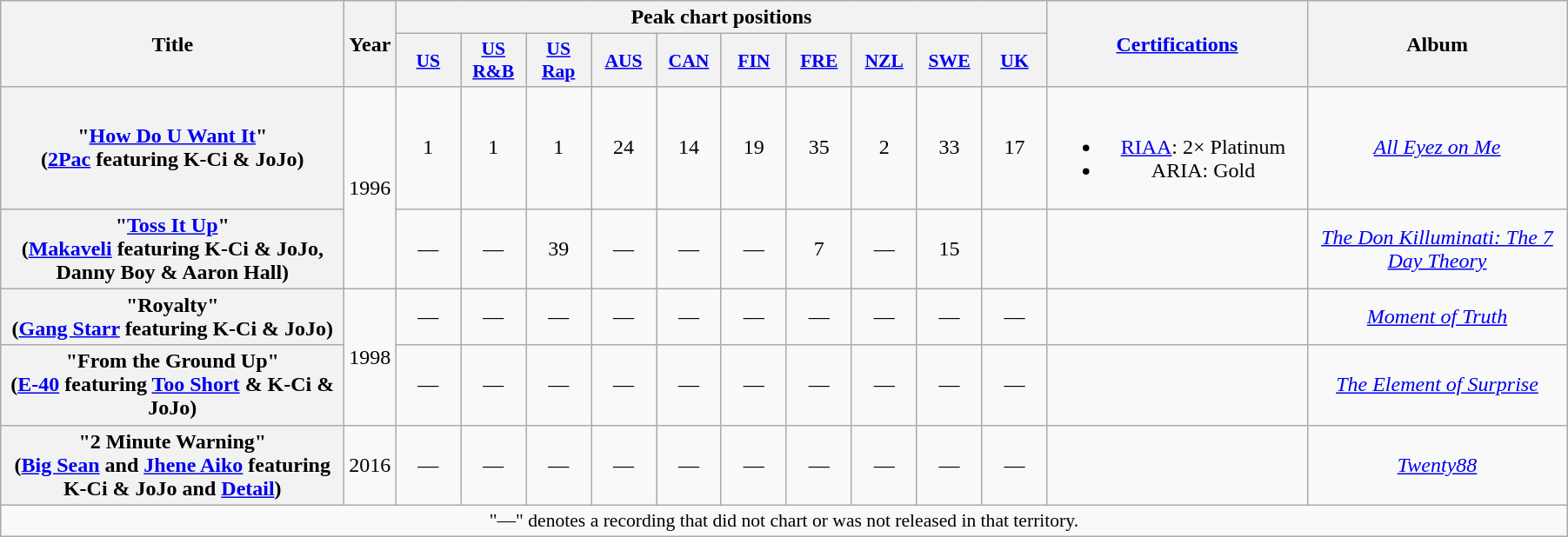<table class="wikitable plainrowheaders" style="text-align:center;">
<tr>
<th scope="col" rowspan="2" style="width:16em;">Title</th>
<th scope="col" rowspan="2">Year</th>
<th scope="col" colspan="10">Peak chart positions</th>
<th scope="col" rowspan="2" style="width:12em;"><a href='#'>Certifications</a></th>
<th scope="col" rowspan="2" style="width:12em;">Album</th>
</tr>
<tr>
<th scope="col" style="width:3em;font-size:90%;"><a href='#'>US</a><br></th>
<th scope="col" style="width:3em;font-size:90%;"><a href='#'>US R&B</a><br></th>
<th scope="col" style="width:3em;font-size:90%;"><a href='#'>US Rap</a><br></th>
<th scope="col" style="width:3em;font-size:90%;"><a href='#'>AUS</a><br></th>
<th scope="col" style="width:3em;font-size:90%;"><a href='#'>CAN</a><br></th>
<th scope="col" style="width:3em;font-size:90%;"><a href='#'>FIN</a><br></th>
<th scope="col" style="width:3em;font-size:90%;"><a href='#'>FRE</a><br></th>
<th scope="col" style="width:3em;font-size:90%;"><a href='#'>NZL</a><br></th>
<th scope="col" style="width:3em;font-size:90%;"><a href='#'>SWE</a><br></th>
<th scope="col" style="width:3em;font-size:90%;"><a href='#'>UK</a><br></th>
</tr>
<tr>
<th scope="row">"<a href='#'>How Do U Want It</a>"<br><span>(<a href='#'>2Pac</a> featuring K-Ci & JoJo)</span></th>
<td rowspan="2">1996</td>
<td>1</td>
<td>1</td>
<td>1</td>
<td>24</td>
<td>14</td>
<td>19</td>
<td>35</td>
<td>2</td>
<td>33</td>
<td>17</td>
<td><br><ul><li><a href='#'>RIAA</a>: 2× Platinum</li><li>ARIA: Gold</li></ul></td>
<td><em><a href='#'>All Eyez on Me</a></em></td>
</tr>
<tr>
<th scope="row">"<a href='#'>Toss It Up</a>"<br><span>(<a href='#'>Makaveli</a> featuring K-Ci & JoJo, Danny Boy & Aaron Hall)</span></th>
<td>—</td>
<td>—</td>
<td>39</td>
<td>—</td>
<td>—</td>
<td>—</td>
<td>7</td>
<td>—</td>
<td>15</td>
<td></td>
<td></td>
<td><em><a href='#'>The Don Killuminati: The 7 Day Theory</a></em></td>
</tr>
<tr>
<th scope="row">"Royalty"<br><span>(<a href='#'>Gang Starr</a> featuring K-Ci & JoJo)</span></th>
<td rowspan="2">1998</td>
<td>—</td>
<td>—</td>
<td>—</td>
<td>—</td>
<td>—</td>
<td>—</td>
<td>—</td>
<td>—</td>
<td>—</td>
<td>—</td>
<td></td>
<td><em><a href='#'>Moment of Truth</a></em></td>
</tr>
<tr>
<th scope="row">"From the Ground Up"<br><span>(<a href='#'>E-40</a> featuring <a href='#'>Too Short</a> & K-Ci & JoJo)</span></th>
<td>—</td>
<td>—</td>
<td>—</td>
<td>—</td>
<td>—</td>
<td>—</td>
<td>—</td>
<td>—</td>
<td>—</td>
<td>—</td>
<td></td>
<td><em><a href='#'>The Element of Surprise</a></em></td>
</tr>
<tr>
<th scope="row">"2 Minute Warning"<br><span>(<a href='#'>Big Sean</a> and <a href='#'>Jhene Aiko</a> featuring K-Ci & JoJo and <a href='#'>Detail</a>)</span></th>
<td>2016</td>
<td>—</td>
<td>—</td>
<td>—</td>
<td>—</td>
<td>—</td>
<td>—</td>
<td>—</td>
<td>—</td>
<td>—</td>
<td>—</td>
<td></td>
<td><em><a href='#'>Twenty88</a></em></td>
</tr>
<tr>
<td colspan="14" style="font-size:90%">"—" denotes a recording that did not chart or was not released in that territory.</td>
</tr>
</table>
